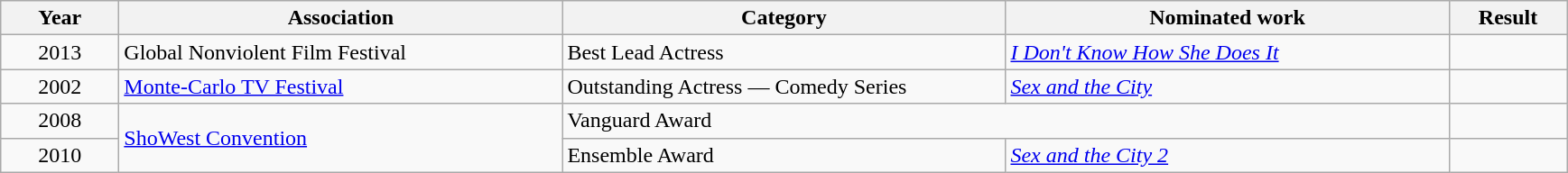<table class=wikitable>
<tr>
<th scope="col" style="width:5em;">Year</th>
<th scope="col" style="width:20em;">Association</th>
<th scope="col" style="width:20em;">Category</th>
<th scope="col" style="width:20em;">Nominated work</th>
<th scope="col" style="width:5em;">Result</th>
</tr>
<tr>
<td style="text-align:center;">2013</td>
<td>Global Nonviolent Film Festival</td>
<td>Best Lead Actress</td>
<td><em><a href='#'>I Don't Know How She Does It</a></em></td>
<td></td>
</tr>
<tr>
<td style="text-align:center;">2002</td>
<td><a href='#'>Monte-Carlo TV Festival</a></td>
<td>Outstanding Actress — Comedy Series</td>
<td><em><a href='#'>Sex and the City</a></em></td>
<td></td>
</tr>
<tr>
<td style="text-align:center;">2008</td>
<td rowspan="2"><a href='#'>ShoWest Convention</a></td>
<td colspan=2>Vanguard Award</td>
<td></td>
</tr>
<tr>
<td style="text-align:center;">2010</td>
<td>Ensemble Award</td>
<td><em><a href='#'>Sex and the City 2</a></em></td>
<td></td>
</tr>
</table>
